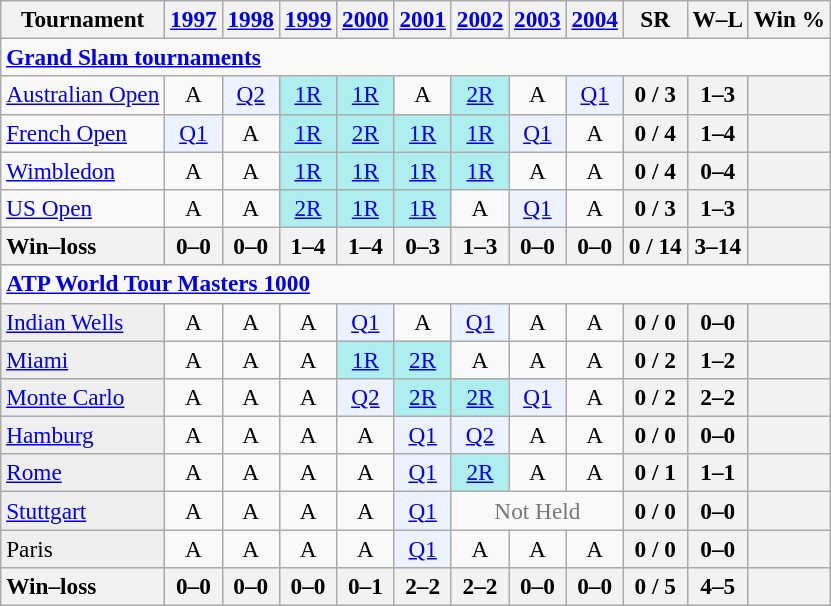<table class=wikitable style=text-align:center;font-size:97%>
<tr>
<th>Tournament</th>
<th><a href='#'>1997</a></th>
<th><a href='#'>1998</a></th>
<th><a href='#'>1999</a></th>
<th><a href='#'>2000</a></th>
<th><a href='#'>2001</a></th>
<th><a href='#'>2002</a></th>
<th><a href='#'>2003</a></th>
<th><a href='#'>2004</a></th>
<th>SR</th>
<th>W–L</th>
<th>Win %</th>
</tr>
<tr>
<td colspan=20 align=left><a href='#'><strong>Grand Slam tournaments</strong></a></td>
</tr>
<tr>
<td align=left><a href='#'>Australian Open</a></td>
<td>A</td>
<td style=background:#ecf2ff><a href='#'>Q2</a></td>
<td style=background:#afeeee><a href='#'>1R</a></td>
<td style=background:#afeeee><a href='#'>1R</a></td>
<td>A</td>
<td style=background:#afeeee><a href='#'>2R</a></td>
<td>A</td>
<td style=background:#ecf2ff><a href='#'>Q1</a></td>
<th>0 / 3</th>
<th>1–3</th>
<th></th>
</tr>
<tr>
<td align=left><a href='#'>French Open</a></td>
<td style=background:#ecf2ff><a href='#'>Q1</a></td>
<td>A</td>
<td style=background:#afeeee><a href='#'>1R</a></td>
<td style=background:#afeeee><a href='#'>2R</a></td>
<td style=background:#afeeee><a href='#'>1R</a></td>
<td style=background:#afeeee><a href='#'>1R</a></td>
<td style=background:#ecf2ff><a href='#'>Q1</a></td>
<td>A</td>
<th>0 / 4</th>
<th>1–4</th>
<th></th>
</tr>
<tr>
<td align=left><a href='#'>Wimbledon</a></td>
<td>A</td>
<td>A</td>
<td style=background:#afeeee><a href='#'>1R</a></td>
<td style=background:#afeeee><a href='#'>1R</a></td>
<td style=background:#afeeee><a href='#'>1R</a></td>
<td style=background:#afeeee><a href='#'>1R</a></td>
<td>A</td>
<td>A</td>
<th>0 / 4</th>
<th>0–4</th>
<th></th>
</tr>
<tr>
<td align=left><a href='#'>US Open</a></td>
<td>A</td>
<td>A</td>
<td style=background:#afeeee><a href='#'>2R</a></td>
<td style=background:#afeeee><a href='#'>1R</a></td>
<td style=background:#afeeee><a href='#'>1R</a></td>
<td>A</td>
<td style=background:#ecf2ff><a href='#'>Q1</a></td>
<td>A</td>
<th>0 / 3</th>
<th>1–3</th>
<th></th>
</tr>
<tr>
<th style=text-align:left>Win–loss</th>
<th>0–0</th>
<th>0–0</th>
<th>1–4</th>
<th>1–4</th>
<th>0–3</th>
<th>1–3</th>
<th>0–0</th>
<th>0–0</th>
<th>0 / 14</th>
<th>3–14</th>
<th></th>
</tr>
<tr>
<td colspan=20 align=left><strong><a href='#'>ATP World Tour Masters 1000</a></strong></td>
</tr>
<tr>
<td bgcolor=efefef align=left><a href='#'>Indian Wells</a></td>
<td>A</td>
<td>A</td>
<td>A</td>
<td bgcolor=ecf2ff><a href='#'>Q1</a></td>
<td>A</td>
<td bgcolor=ecf2ff><a href='#'>Q1</a></td>
<td>A</td>
<td>A</td>
<th>0 / 0</th>
<th>0–0</th>
<th></th>
</tr>
<tr>
<td bgcolor=efefef align=left><a href='#'>Miami</a></td>
<td>A</td>
<td>A</td>
<td>A</td>
<td bgcolor=afeeee><a href='#'>1R</a></td>
<td bgcolor=afeeee><a href='#'>2R</a></td>
<td>A</td>
<td>A</td>
<td>A</td>
<th>0 / 2</th>
<th>1–2</th>
<th></th>
</tr>
<tr>
<td bgcolor=efefef align=left><a href='#'>Monte Carlo</a></td>
<td>A</td>
<td>A</td>
<td>A</td>
<td bgcolor=ecf2ff><a href='#'>Q2</a></td>
<td bgcolor=afeeee><a href='#'>2R</a></td>
<td bgcolor=afeeee><a href='#'>2R</a></td>
<td bgcolor=ecf2ff><a href='#'>Q1</a></td>
<td>A</td>
<th>0 / 2</th>
<th>2–2</th>
<th></th>
</tr>
<tr>
<td bgcolor=efefef align=left><a href='#'>Hamburg</a></td>
<td>A</td>
<td>A</td>
<td>A</td>
<td>A</td>
<td bgcolor=ecf2ff><a href='#'>Q1</a></td>
<td bgcolor=ecf2ff><a href='#'>Q2</a></td>
<td>A</td>
<td>A</td>
<th>0 / 0</th>
<th>0–0</th>
<th></th>
</tr>
<tr>
<td bgcolor=efefef align=left><a href='#'>Rome</a></td>
<td>A</td>
<td>A</td>
<td>A</td>
<td>A</td>
<td bgcolor=ecf2ff><a href='#'>Q1</a></td>
<td bgcolor=afeeee><a href='#'>2R</a></td>
<td>A</td>
<td>A</td>
<th>0 / 1</th>
<th>1–1</th>
<th></th>
</tr>
<tr>
<td bgcolor=efefef align=left><a href='#'>Stuttgart</a></td>
<td>A</td>
<td>A</td>
<td>A</td>
<td>A</td>
<td bgcolor=ecf2ff><a href='#'>Q1</a></td>
<td colspan=3 style=color:#767676>Not Held</td>
<th>0 / 0</th>
<th>0–0</th>
<th></th>
</tr>
<tr>
<td bgcolor=efefef align=left>Paris</td>
<td>A</td>
<td>A</td>
<td>A</td>
<td>A</td>
<td bgcolor=ecf2ff><a href='#'>Q1</a></td>
<td>A</td>
<td>A</td>
<td>A</td>
<th>0 / 0</th>
<th>0–0</th>
<th></th>
</tr>
<tr>
<th style=text-align:left>Win–loss</th>
<th>0–0</th>
<th>0–0</th>
<th>0–0</th>
<th>0–1</th>
<th>2–2</th>
<th>2–2</th>
<th>0–0</th>
<th>0–0</th>
<th>0 / 5</th>
<th>4–5</th>
<th></th>
</tr>
</table>
